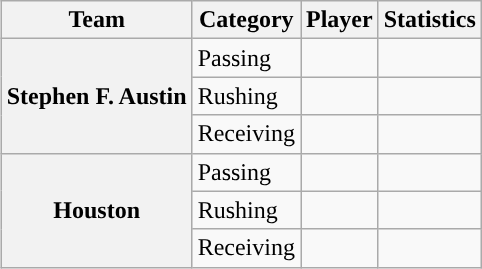<table class="wikitable" style="float:right">
<tr>
<th>Team</th>
<th>Category</th>
<th>Player</th>
<th>Statistics</th>
</tr>
<tr>
<th rowspan=3>Stephen F. Austin</th>
<td>Passing</td>
<td></td>
<td></td>
</tr>
<tr>
<td>Rushing</td>
<td></td>
<td></td>
</tr>
<tr>
<td>Receiving</td>
<td></td>
<td></td>
</tr>
<tr>
<th rowspan=3>Houston</th>
<td>Passing</td>
<td></td>
<td></td>
</tr>
<tr>
<td>Rushing</td>
<td></td>
<td></td>
</tr>
<tr>
<td>Receiving</td>
<td></td>
<td></td>
</tr>
</table>
